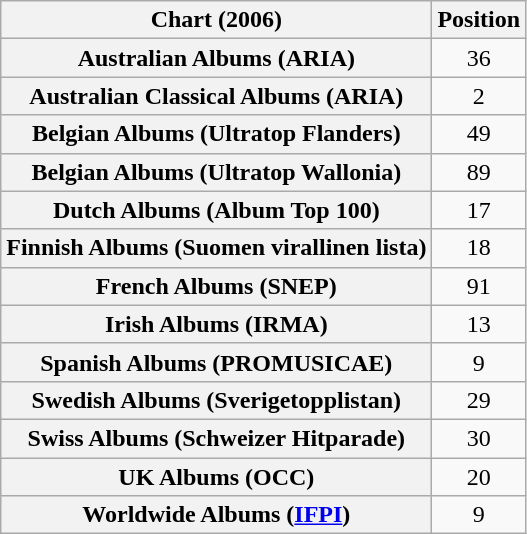<table class="wikitable sortable plainrowheaders" style="text-align:center">
<tr>
<th scope="col">Chart (2006)</th>
<th scope="col">Position</th>
</tr>
<tr>
<th scope="row">Australian Albums (ARIA)</th>
<td>36</td>
</tr>
<tr>
<th scope="row">Australian Classical Albums (ARIA)</th>
<td>2</td>
</tr>
<tr>
<th scope="row">Belgian Albums (Ultratop Flanders)</th>
<td>49</td>
</tr>
<tr>
<th scope="row">Belgian Albums (Ultratop Wallonia)</th>
<td>89</td>
</tr>
<tr>
<th scope="row">Dutch Albums (Album Top 100)</th>
<td>17</td>
</tr>
<tr>
<th scope="row">Finnish Albums (Suomen virallinen lista)</th>
<td>18</td>
</tr>
<tr>
<th scope="row">French Albums (SNEP)</th>
<td>91</td>
</tr>
<tr>
<th scope="row">Irish Albums (IRMA)</th>
<td>13</td>
</tr>
<tr>
<th scope="row">Spanish Albums (PROMUSICAE)</th>
<td>9</td>
</tr>
<tr>
<th scope="row">Swedish Albums (Sverigetopplistan)</th>
<td>29</td>
</tr>
<tr>
<th scope="row">Swiss Albums (Schweizer Hitparade)</th>
<td>30</td>
</tr>
<tr>
<th scope="row">UK Albums (OCC)</th>
<td>20</td>
</tr>
<tr>
<th scope="row">Worldwide Albums (<a href='#'>IFPI</a>)</th>
<td>9</td>
</tr>
</table>
